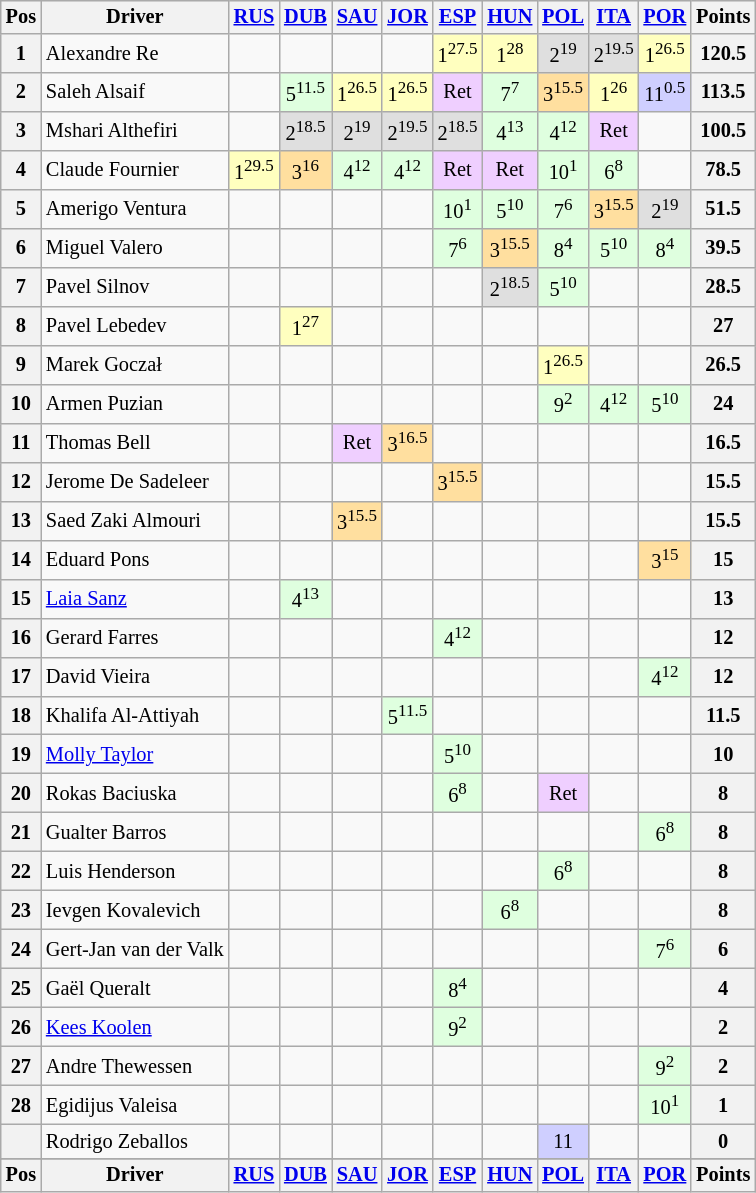<table class="wikitable" style="font-size: 85%; text-align: center; display: inline-table;">
<tr valign="top">
<th valign="middle">Pos</th>
<th valign="middle">Driver</th>
<th><a href='#'>RUS</a><br></th>
<th><a href='#'>DUB</a><br></th>
<th><a href='#'>SAU</a><br></th>
<th><a href='#'>JOR</a><br></th>
<th><a href='#'>ESP</a><br></th>
<th><a href='#'>HUN</a><br></th>
<th><a href='#'>POL</a><br></th>
<th><a href='#'>ITA</a><br></th>
<th><a href='#'>POR</a><br></th>
<th valign="middle">Points</th>
</tr>
<tr>
<th>1</th>
<td align="left"> Alexandre Re</td>
<td></td>
<td></td>
<td></td>
<td></td>
<td style="background:#ffffbf;">1<sup>27.5</sup></td>
<td style="background:#ffffbf;">1<sup>28</sup></td>
<td style="background:#dfdfdf;">2<sup>19</sup></td>
<td style="background:#dfdfdf;">2<sup>19.5</sup></td>
<td style="background:#ffffbf;">1<sup>26.5</sup></td>
<th>120.5</th>
</tr>
<tr>
<th>2</th>
<td align="left"> Saleh Alsaif</td>
<td></td>
<td style="background:#dfffdf;">5<sup>11.5</sup></td>
<td style="background:#ffffbf;">1<sup>26.5</sup></td>
<td style="background:#ffffbf;">1<sup>26.5</sup></td>
<td style="background:#efcfff;">Ret</td>
<td style="background:#dfffdf;">7<sup>7</sup></td>
<td style="background:#ffdf9f;">3<sup>15.5</sup></td>
<td style="background:#ffffbf;">1<sup>26</sup></td>
<td style="background:#cfcfff;">11<sup>0.5</sup></td>
<th>113.5</th>
</tr>
<tr>
<th>3</th>
<td align="left"> Mshari Althefiri</td>
<td></td>
<td style="background:#dfdfdf;">2<sup>18.5</sup></td>
<td style="background:#dfdfdf;">2<sup>19</sup></td>
<td style="background:#dfdfdf;">2<sup>19.5</sup></td>
<td style="background:#dfdfdf;">2<sup>18.5</sup></td>
<td style="background:#dfffdf;">4<sup>13</sup></td>
<td style="background:#dfffdf;">4<sup>12</sup></td>
<td style="background:#efcfff;">Ret</td>
<td></td>
<th>100.5</th>
</tr>
<tr>
<th>4</th>
<td align="left"> Claude Fournier</td>
<td style="background:#ffffbf;">1<sup>29.5</sup></td>
<td style="background:#ffdf9f;">3<sup>16</sup></td>
<td style="background:#dfffdf;">4<sup>12</sup></td>
<td style="background:#dfffdf;">4<sup>12</sup></td>
<td style="background:#efcfff;">Ret</td>
<td style="background:#efcfff;">Ret</td>
<td style="background:#dfffdf;">10<sup>1</sup></td>
<td style="background:#dfffdf;">6<sup>8</sup></td>
<td></td>
<th>78.5</th>
</tr>
<tr>
<th>5</th>
<td align="left"> Amerigo Ventura</td>
<td></td>
<td></td>
<td></td>
<td></td>
<td style="background:#dfffdf;">10<sup>1</sup></td>
<td style="background:#dfffdf;">5<sup>10</sup></td>
<td style="background:#dfffdf;">7<sup>6</sup></td>
<td style="background:#ffdf9f;">3<sup>15.5</sup></td>
<td style="background:#dfdfdf;">2<sup>19</sup></td>
<th>51.5</th>
</tr>
<tr>
<th>6</th>
<td align="left"> Miguel Valero</td>
<td></td>
<td></td>
<td></td>
<td></td>
<td style="background:#dfffdf;">7<sup>6</sup></td>
<td style="background:#ffdf9f;">3<sup>15.5</sup></td>
<td style="background:#dfffdf;">8<sup>4</sup></td>
<td style="background:#dfffdf;">5<sup>10</sup></td>
<td style="background:#dfffdf;">8<sup>4</sup></td>
<th>39.5</th>
</tr>
<tr>
<th>7</th>
<td align="left"> Pavel Silnov</td>
<td></td>
<td></td>
<td></td>
<td></td>
<td></td>
<td style="background:#dfdfdf;">2<sup>18.5</sup></td>
<td style="background:#dfffdf;">5<sup>10</sup></td>
<td></td>
<td></td>
<th>28.5</th>
</tr>
<tr>
<th>8</th>
<td align="left"> Pavel Lebedev</td>
<td></td>
<td style="background:#ffffbf;">1<sup>27</sup></td>
<td></td>
<td></td>
<td></td>
<td></td>
<td></td>
<td></td>
<td></td>
<th>27</th>
</tr>
<tr>
<th>9</th>
<td align="left"> Marek Goczał</td>
<td></td>
<td></td>
<td></td>
<td></td>
<td></td>
<td></td>
<td style="background:#ffffbf;">1<sup>26.5</sup></td>
<td></td>
<td></td>
<th>26.5</th>
</tr>
<tr>
<th>10</th>
<td align="left"> Armen Puzian</td>
<td></td>
<td></td>
<td></td>
<td></td>
<td></td>
<td></td>
<td style="background:#dfffdf;">9<sup>2</sup></td>
<td style="background:#dfffdf;">4<sup>12</sup></td>
<td style="background:#dfffdf;">5<sup>10</sup></td>
<th>24</th>
</tr>
<tr>
<th>11</th>
<td align="left"> Thomas Bell</td>
<td></td>
<td></td>
<td style="background:#efcfff;">Ret</td>
<td style="background:#ffdf9f;">3<sup>16.5</sup></td>
<td></td>
<td></td>
<td></td>
<td></td>
<td></td>
<th>16.5</th>
</tr>
<tr>
<th>12</th>
<td align="left"> Jerome De Sadeleer</td>
<td></td>
<td></td>
<td></td>
<td></td>
<td style="background:#ffdf9f;">3<sup>15.5</sup></td>
<td></td>
<td></td>
<td></td>
<td></td>
<th>15.5</th>
</tr>
<tr>
<th>13</th>
<td align="left"> Saed Zaki Almouri</td>
<td></td>
<td></td>
<td style="background:#ffdf9f;">3<sup>15.5</sup></td>
<td></td>
<td></td>
<td></td>
<td></td>
<td></td>
<td></td>
<th>15.5</th>
</tr>
<tr>
<th>14</th>
<td align="left"> Eduard Pons</td>
<td></td>
<td></td>
<td></td>
<td></td>
<td></td>
<td></td>
<td></td>
<td></td>
<td style="background:#ffdf9f;">3<sup>15</sup></td>
<th>15</th>
</tr>
<tr>
<th>15</th>
<td align="left"> <a href='#'>Laia Sanz</a></td>
<td></td>
<td style="background:#dfffdf;">4<sup>13</sup></td>
<td></td>
<td></td>
<td></td>
<td></td>
<td></td>
<td></td>
<td></td>
<th>13</th>
</tr>
<tr>
<th>16</th>
<td align="left"> Gerard Farres</td>
<td></td>
<td></td>
<td></td>
<td></td>
<td style="background:#dfffdf;">4<sup>12</sup></td>
<td></td>
<td></td>
<td></td>
<td></td>
<th>12</th>
</tr>
<tr>
<th>17</th>
<td align="left"> David Vieira</td>
<td></td>
<td></td>
<td></td>
<td></td>
<td></td>
<td></td>
<td></td>
<td></td>
<td style="background:#dfffdf;">4<sup>12</sup></td>
<th>12</th>
</tr>
<tr>
<th>18</th>
<td align="left"> Khalifa Al-Attiyah</td>
<td></td>
<td></td>
<td></td>
<td style="background:#dfffdf;">5<sup>11.5</sup></td>
<td></td>
<td></td>
<td></td>
<td></td>
<td></td>
<th>11.5</th>
</tr>
<tr>
<th>19</th>
<td align="left"> <a href='#'>Molly Taylor</a></td>
<td></td>
<td></td>
<td></td>
<td></td>
<td style="background:#dfffdf;">5<sup>10</sup></td>
<td></td>
<td></td>
<td></td>
<td></td>
<th>10</th>
</tr>
<tr>
<th>20</th>
<td align="left"> Rokas Baciuska</td>
<td></td>
<td></td>
<td></td>
<td></td>
<td style="background:#dfffdf;">6<sup>8</sup></td>
<td></td>
<td style="background:#efcfff;">Ret</td>
<td></td>
<td></td>
<th>8</th>
</tr>
<tr>
<th>21</th>
<td align="left"> Gualter Barros</td>
<td></td>
<td></td>
<td></td>
<td></td>
<td></td>
<td></td>
<td></td>
<td></td>
<td style="background:#dfffdf;">6<sup>8</sup></td>
<th>8</th>
</tr>
<tr>
<th>22</th>
<td align="left"> Luis Henderson</td>
<td></td>
<td></td>
<td></td>
<td></td>
<td></td>
<td></td>
<td style="background:#dfffdf;">6<sup>8</sup></td>
<td></td>
<td></td>
<th>8</th>
</tr>
<tr>
<th>23</th>
<td align="left"> Ievgen Kovalevich</td>
<td></td>
<td></td>
<td></td>
<td></td>
<td></td>
<td style="background:#dfffdf;">6<sup>8</sup></td>
<td></td>
<td></td>
<td></td>
<th>8</th>
</tr>
<tr>
<th>24</th>
<td align="left"> Gert-Jan van der Valk</td>
<td></td>
<td></td>
<td></td>
<td></td>
<td></td>
<td></td>
<td></td>
<td></td>
<td style="background:#dfffdf;">7<sup>6</sup></td>
<th>6</th>
</tr>
<tr>
<th>25</th>
<td align="left"> Gaël Queralt</td>
<td></td>
<td></td>
<td></td>
<td></td>
<td style="background:#dfffdf;">8<sup>4</sup></td>
<td></td>
<td></td>
<td></td>
<td></td>
<th>4</th>
</tr>
<tr>
<th>26</th>
<td align="left"> <a href='#'>Kees Koolen</a></td>
<td></td>
<td></td>
<td></td>
<td></td>
<td style="background:#dfffdf;">9<sup>2</sup></td>
<td></td>
<td></td>
<td></td>
<td></td>
<th>2</th>
</tr>
<tr>
<th>27</th>
<td align="left"> Andre Thewessen</td>
<td></td>
<td></td>
<td></td>
<td></td>
<td></td>
<td></td>
<td></td>
<td></td>
<td style="background:#dfffdf;">9<sup>2</sup></td>
<th>2</th>
</tr>
<tr>
<th>28</th>
<td align="left"> Egidijus Valeisa</td>
<td></td>
<td></td>
<td></td>
<td></td>
<td></td>
<td></td>
<td></td>
<td></td>
<td style="background:#dfffdf;">10<sup>1</sup></td>
<th>1</th>
</tr>
<tr>
<th></th>
<td align="left"> Rodrigo Zeballos</td>
<td></td>
<td></td>
<td></td>
<td></td>
<td></td>
<td></td>
<td style="background:#cfcfff;">11</td>
<td></td>
<td></td>
<th>0</th>
</tr>
<tr>
</tr>
<tr valign="top">
<th valign="middle">Pos</th>
<th valign="middle">Driver</th>
<th><a href='#'>RUS</a><br></th>
<th><a href='#'>DUB</a><br></th>
<th><a href='#'>SAU</a><br></th>
<th><a href='#'>JOR</a><br></th>
<th><a href='#'>ESP</a><br></th>
<th><a href='#'>HUN</a><br></th>
<th><a href='#'>POL</a><br></th>
<th><a href='#'>ITA</a><br></th>
<th><a href='#'>POR</a><br></th>
<th valign="middle">Points</th>
</tr>
</table>
